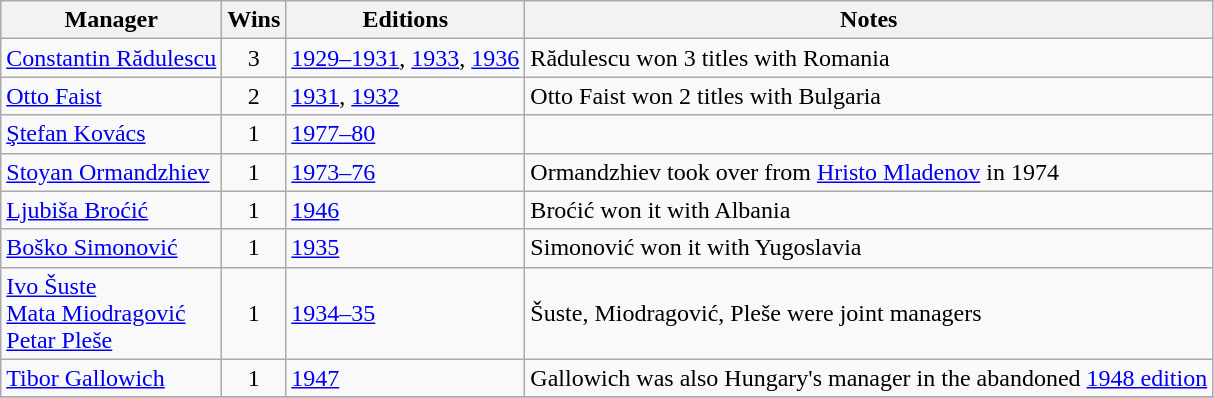<table class="wikitable" style="text-align: center;">
<tr>
<th>Manager</th>
<th>Wins</th>
<th>Editions</th>
<th>Notes</th>
</tr>
<tr>
<td align="left"> <a href='#'>Constantin Rădulescu</a></td>
<td>3</td>
<td style="text-align: left;"><a href='#'>1929–1931</a>, <a href='#'>1933</a>, <a href='#'>1936</a></td>
<td style="text-align: left;">Rădulescu won 3 titles with Romania</td>
</tr>
<tr>
<td align="left"> <a href='#'>Otto Faist</a></td>
<td>2</td>
<td style="text-align: left;"><a href='#'>1931</a>, <a href='#'>1932</a></td>
<td style="text-align: left;">Otto Faist won 2 titles with Bulgaria</td>
</tr>
<tr>
<td align="left"> <a href='#'>Ştefan Kovács</a></td>
<td>1</td>
<td style="text-align: left;"><a href='#'>1977–80</a></td>
<td></td>
</tr>
<tr>
<td align="left"> <a href='#'>Stoyan Ormandzhiev</a></td>
<td>1</td>
<td style="text-align: left;"><a href='#'>1973–76</a></td>
<td style="text-align: left;">Ormandzhiev took over from <a href='#'>Hristo Mladenov</a> in 1974</td>
</tr>
<tr>
<td align="left"> <a href='#'>Ljubiša Broćić</a></td>
<td>1</td>
<td style="text-align: left;"><a href='#'>1946</a></td>
<td style="text-align: left;">Broćić won it with Albania</td>
</tr>
<tr>
<td align="left"> <a href='#'>Boško Simonović</a></td>
<td>1</td>
<td style="text-align: left;"><a href='#'>1935</a></td>
<td style="text-align: left;">Simonović won it with Yugoslavia</td>
</tr>
<tr>
<td align="left"> <a href='#'>Ivo Šuste</a><br> <a href='#'>Mata Miodragović</a><br> <a href='#'>Petar Pleše</a></td>
<td>1</td>
<td style="text-align: left;"><a href='#'>1934–35</a></td>
<td style="text-align: left;">Šuste, Miodragović, Pleše were joint managers</td>
</tr>
<tr>
<td align="left"> <a href='#'>Tibor Gallowich</a></td>
<td>1</td>
<td style="text-align: left;"><a href='#'>1947</a></td>
<td style="text-align: left;">Gallowich was also Hungary's manager in the abandoned <a href='#'>1948 edition</a></td>
</tr>
<tr>
</tr>
</table>
